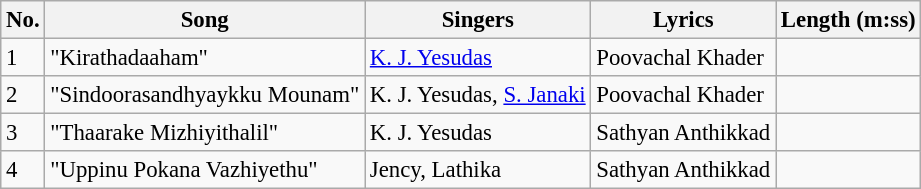<table class="wikitable" style="font-size:95%;">
<tr>
<th>No.</th>
<th>Song</th>
<th>Singers</th>
<th>Lyrics</th>
<th>Length (m:ss)</th>
</tr>
<tr>
<td>1</td>
<td>"Kirathadaaham"</td>
<td><a href='#'>K. J. Yesudas</a></td>
<td>Poovachal Khader</td>
<td></td>
</tr>
<tr>
<td>2</td>
<td>"Sindoorasandhyaykku Mounam"</td>
<td>K. J. Yesudas, <a href='#'>S. Janaki</a></td>
<td>Poovachal Khader</td>
<td></td>
</tr>
<tr>
<td>3</td>
<td>"Thaarake Mizhiyithalil"</td>
<td>K. J. Yesudas</td>
<td>Sathyan Anthikkad</td>
<td></td>
</tr>
<tr>
<td>4</td>
<td>"Uppinu Pokana Vazhiyethu"</td>
<td>Jency, Lathika</td>
<td>Sathyan Anthikkad</td>
<td></td>
</tr>
</table>
